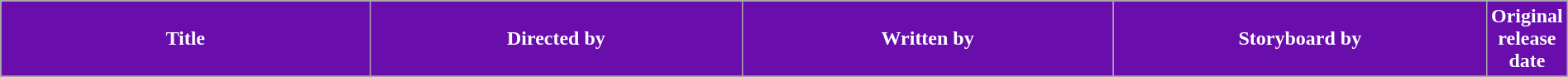<table class="wikitable plainrowheaders" style="width:100%; margin:auto;">
<tr>
<th style="background:#6A0DAD; color:white;" scope="col" width=25%>Title</th>
<th style="background:#6A0DAD; color:white;" scope="col" width=25%>Directed by</th>
<th style="background:#6A0DAD; color:white;" scope="col" width=25%>Written by</th>
<th style="background:#6A0DAD; color:white;" scope="col" width=25%>Storyboard by</th>
<th style="background:#6A0DAD; color:white;" scope="col" width=25%>Original release date</th>
</tr>
<tr>
</tr>
</table>
